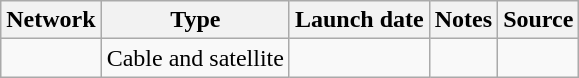<table class="wikitable sortable">
<tr>
<th>Network</th>
<th>Type</th>
<th>Launch date</th>
<th>Notes</th>
<th>Source</th>
</tr>
<tr>
<td><a href='#'></a></td>
<td>Cable and satellite</td>
<td></td>
<td></td>
<td></td>
</tr>
</table>
